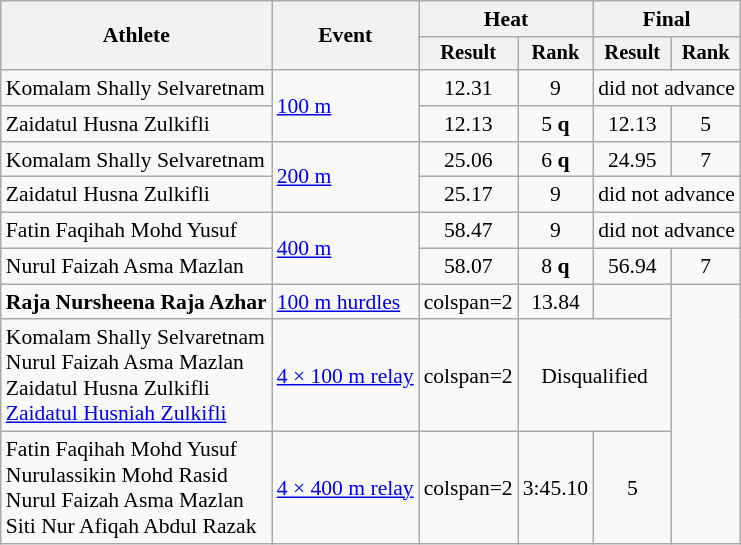<table class="wikitable" style="font-size:90%">
<tr>
<th rowspan="2">Athlete</th>
<th rowspan="2">Event</th>
<th colspan="2">Heat</th>
<th colspan="2">Final</th>
</tr>
<tr style="font-size:95%">
<th>Result</th>
<th>Rank</th>
<th>Result</th>
<th>Rank</th>
</tr>
<tr align=center>
<td align=left>Komalam Shally Selvaretnam</td>
<td align=left rowspan=2><a href='#'>100 m</a></td>
<td>12.31</td>
<td>9</td>
<td colspan=2>did not advance</td>
</tr>
<tr align=center>
<td align=left>Zaidatul Husna Zulkifli</td>
<td>12.13</td>
<td>5 <strong>q</strong></td>
<td>12.13</td>
<td>5</td>
</tr>
<tr align=center>
<td align=left>Komalam Shally Selvaretnam</td>
<td align=left rowspan=2><a href='#'>200 m</a></td>
<td>25.06</td>
<td>6 <strong>q</strong></td>
<td>24.95</td>
<td>7</td>
</tr>
<tr align=center>
<td align=left>Zaidatul Husna Zulkifli</td>
<td>25.17</td>
<td>9</td>
<td colspan=2>did not advance</td>
</tr>
<tr align=center>
<td align=left>Fatin Faqihah Mohd Yusuf</td>
<td align=left rowspan=2><a href='#'>400 m</a></td>
<td>58.47</td>
<td>9</td>
<td colspan=2>did not advance</td>
</tr>
<tr align=center>
<td align=left>Nurul Faizah Asma Mazlan</td>
<td>58.07</td>
<td>8 <strong>q</strong></td>
<td>56.94</td>
<td>7</td>
</tr>
<tr align=center>
<td align=left><strong>Raja Nursheena Raja Azhar</strong></td>
<td align=left><a href='#'>100 m hurdles</a></td>
<td>colspan=2 </td>
<td>13.84</td>
<td></td>
</tr>
<tr align=center>
<td align=left>Komalam Shally Selvaretnam<br>Nurul Faizah Asma Mazlan<br>Zaidatul Husna Zulkifli<br><a href='#'>Zaidatul Husniah Zulkifli</a></td>
<td align=left><a href='#'>4 × 100 m relay</a></td>
<td>colspan=2 </td>
<td colspan=2>Disqualified</td>
</tr>
<tr align=center>
<td align=left>Fatin Faqihah Mohd Yusuf<br>Nurulassikin Mohd Rasid<br>Nurul Faizah Asma Mazlan<br>Siti Nur Afiqah Abdul Razak</td>
<td align=left><a href='#'>4 × 400 m relay</a></td>
<td>colspan=2 </td>
<td>3:45.10</td>
<td>5</td>
</tr>
</table>
